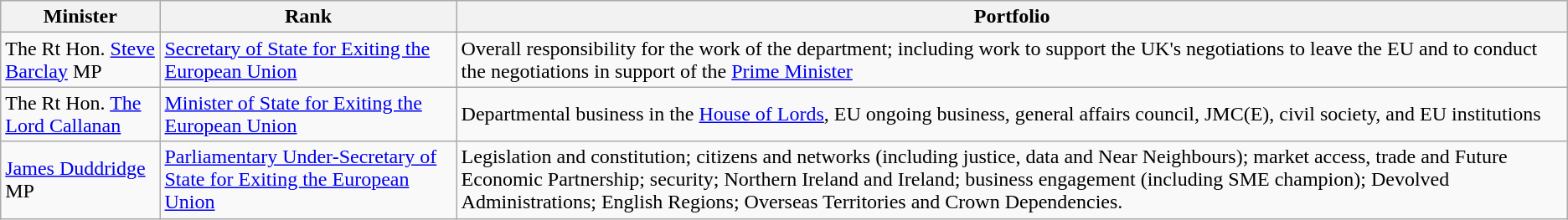<table class=wikitable>
<tr>
<th>Minister</th>
<th>Rank</th>
<th>Portfolio</th>
</tr>
<tr>
<td>The Rt Hon. <a href='#'>Steve Barclay</a> MP</td>
<td><a href='#'>Secretary of State for Exiting the European Union</a></td>
<td>Overall responsibility for the work of the department; including work to support the UK's negotiations to leave the EU and to conduct the negotiations in support of the <a href='#'>Prime Minister</a></td>
</tr>
<tr>
<td>The Rt Hon. <a href='#'>The Lord Callanan</a></td>
<td><a href='#'>Minister of State for Exiting the European Union</a></td>
<td>Departmental business in the <a href='#'>House of Lords</a>, EU ongoing business, general affairs council, JMC(E), civil society, and EU institutions</td>
</tr>
<tr>
<td><a href='#'>James Duddridge</a> MP</td>
<td><a href='#'>Parliamentary Under-Secretary of State for Exiting the European Union</a></td>
<td>Legislation and constitution; citizens and networks (including justice, data and Near Neighbours); market access, trade and Future Economic Partnership; security; Northern Ireland and Ireland; business engagement (including SME champion); Devolved Administrations; English Regions; Overseas Territories and Crown Dependencies.</td>
</tr>
</table>
